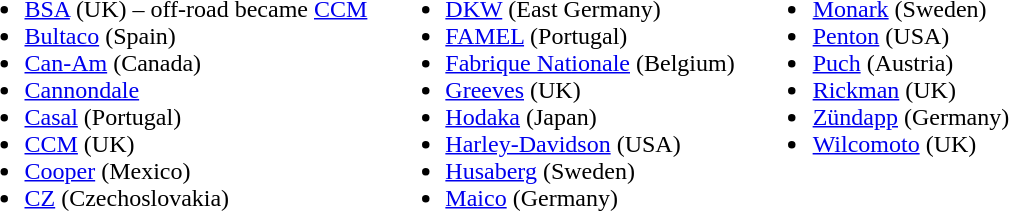<table cellspacing=10>
<tr>
<td valign=top><br><ul><li><a href='#'>BSA</a> (UK) – off-road became <a href='#'>CCM</a></li><li><a href='#'>Bultaco</a> (Spain)</li><li><a href='#'>Can-Am</a> (Canada)</li><li><a href='#'>Cannondale</a></li><li><a href='#'>Casal</a> (Portugal)</li><li><a href='#'>CCM</a> (UK)</li><li><a href='#'>Cooper</a> (Mexico)</li><li><a href='#'>CZ</a> (Czechoslovakia)</li></ul></td>
<td valign=top><br><ul><li><a href='#'>DKW</a> (East Germany)</li><li><a href='#'>FAMEL</a> (Portugal)</li><li><a href='#'>Fabrique Nationale</a> (Belgium)</li><li><a href='#'>Greeves</a> (UK)</li><li><a href='#'>Hodaka</a> (Japan)</li><li><a href='#'>Harley-Davidson</a> (USA)</li><li><a href='#'>Husaberg</a> (Sweden)</li><li><a href='#'>Maico</a> (Germany)</li></ul></td>
<td valign=top><br><ul><li><a href='#'>Monark</a> (Sweden)</li><li><a href='#'>Penton</a> (USA)</li><li><a href='#'>Puch</a> (Austria)</li><li><a href='#'>Rickman</a> (UK)</li><li><a href='#'>Zündapp</a> (Germany)</li><li><a href='#'>Wilcomoto</a> (UK)</li></ul></td>
</tr>
</table>
